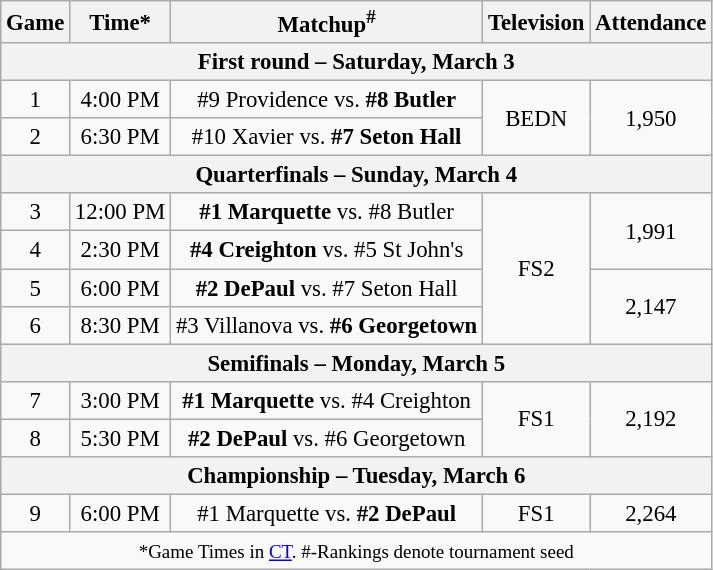<table class="wikitable" style="font-size: 95%; text-align:center;">
<tr>
<th>Game</th>
<th>Time*</th>
<th>Matchup<sup>#</sup></th>
<th>Television</th>
<th>Attendance</th>
</tr>
<tr>
<th colspan=5>First round – Saturday, March 3</th>
</tr>
<tr>
<td>1</td>
<td>4:00 PM</td>
<td>#9 Providence vs. <strong>#8 Butler</strong></td>
<td rowspan=2>BEDN</td>
<td rowspan=2>1,950</td>
</tr>
<tr>
<td>2</td>
<td>6:30 PM</td>
<td>#10 Xavier vs. <strong>#7 Seton Hall</strong></td>
</tr>
<tr>
<th colspan=6>Quarterfinals – Sunday, March 4</th>
</tr>
<tr>
<td>3</td>
<td>12:00 PM</td>
<td><strong>#1 Marquette</strong> vs. #8 Butler</td>
<td rowspan=4>FS2</td>
<td rowspan=2>1,991</td>
</tr>
<tr>
<td>4</td>
<td>2:30 PM</td>
<td><strong>#4 Creighton</strong> vs. #5 St John's</td>
</tr>
<tr>
<td>5</td>
<td>6:00 PM</td>
<td><strong>#2 DePaul</strong> vs. #7 Seton Hall</td>
<td rowspan=2>2,147</td>
</tr>
<tr>
<td>6</td>
<td>8:30 PM</td>
<td>#3 Villanova vs. <strong>#6 Georgetown</strong></td>
</tr>
<tr>
<th colspan=6>Semifinals – Monday, March 5</th>
</tr>
<tr>
<td>7</td>
<td>3:00 PM</td>
<td><strong>#1 Marquette</strong> vs. #4 Creighton</td>
<td rowspan=2>FS1</td>
<td rowspan=2>2,192</td>
</tr>
<tr>
<td>8</td>
<td>5:30 PM</td>
<td><strong>#2 DePaul</strong> vs. #6 Georgetown</td>
</tr>
<tr>
<th colspan=6>Championship – Tuesday, March 6</th>
</tr>
<tr>
<td>9</td>
<td>6:00 PM</td>
<td>#1 Marquette vs. <strong>#2 DePaul</strong></td>
<td>FS1</td>
<td>2,264</td>
</tr>
<tr>
<td colspan=6><small>*Game Times in <a href='#'>CT</a>. #-Rankings denote tournament seed</small></td>
</tr>
</table>
